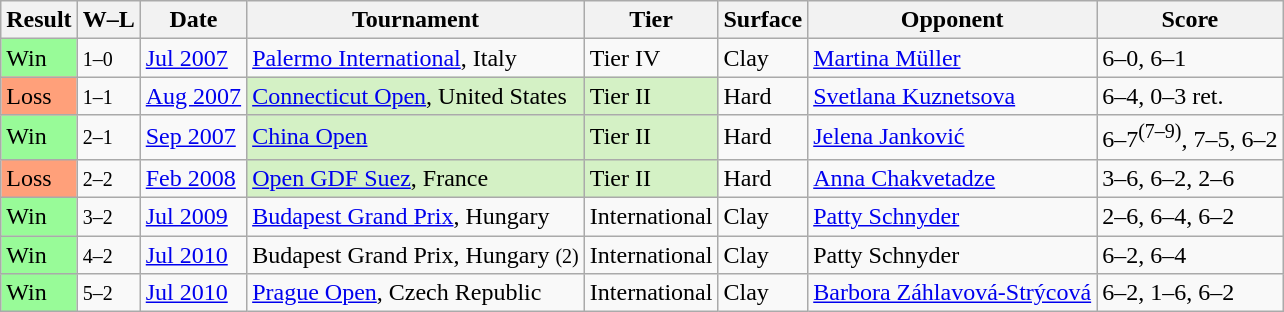<table class="sortable wikitable">
<tr>
<th>Result</th>
<th class="unsortable">W–L</th>
<th>Date</th>
<th>Tournament</th>
<th>Tier</th>
<th>Surface</th>
<th>Opponent</th>
<th class="unsortable">Score</th>
</tr>
<tr>
<td style="background:#98fb98;">Win</td>
<td><small>1–0</small></td>
<td><a href='#'>Jul 2007</a></td>
<td><a href='#'>Palermo International</a>, Italy</td>
<td>Tier IV</td>
<td>Clay</td>
<td> <a href='#'>Martina Müller</a></td>
<td>6–0, 6–1</td>
</tr>
<tr>
<td style="background:#ffa07a;">Loss</td>
<td><small>1–1</small></td>
<td><a href='#'>Aug 2007</a></td>
<td bgcolor=#d4f1c5><a href='#'>Connecticut Open</a>, United States</td>
<td bgcolor=#d4f1c5>Tier II</td>
<td>Hard</td>
<td> <a href='#'>Svetlana Kuznetsova</a></td>
<td>6–4, 0–3 ret.</td>
</tr>
<tr>
<td style="background:#98fb98;">Win</td>
<td><small>2–1</small></td>
<td><a href='#'>Sep 2007</a></td>
<td bgcolor=#d4f1c5><a href='#'>China Open</a></td>
<td bgcolor=#d4f1c5>Tier II</td>
<td>Hard</td>
<td> <a href='#'>Jelena Janković</a></td>
<td>6–7<sup>(7–9)</sup>, 7–5, 6–2</td>
</tr>
<tr>
<td style="background:#ffa07a;">Loss</td>
<td><small>2–2</small></td>
<td><a href='#'>Feb 2008</a></td>
<td bgcolor=#d4f1c5><a href='#'>Open GDF Suez</a>, France</td>
<td bgcolor=#d4f1c5>Tier II</td>
<td>Hard</td>
<td> <a href='#'>Anna Chakvetadze</a></td>
<td>3–6, 6–2, 2–6</td>
</tr>
<tr>
<td style="background:#98fb98;">Win</td>
<td><small>3–2</small></td>
<td><a href='#'>Jul 2009</a></td>
<td><a href='#'>Budapest Grand Prix</a>, Hungary</td>
<td>International</td>
<td>Clay</td>
<td> <a href='#'>Patty Schnyder</a></td>
<td>2–6, 6–4, 6–2</td>
</tr>
<tr>
<td style="background:#98fb98;">Win</td>
<td><small>4–2</small></td>
<td><a href='#'>Jul 2010</a></td>
<td>Budapest Grand Prix, Hungary <small>(2)</small></td>
<td>International</td>
<td>Clay</td>
<td> Patty Schnyder</td>
<td>6–2, 6–4</td>
</tr>
<tr>
<td style="background:#98fb98;">Win</td>
<td><small>5–2</small></td>
<td><a href='#'>Jul 2010</a></td>
<td><a href='#'>Prague Open</a>, Czech Republic</td>
<td>International</td>
<td>Clay</td>
<td> <a href='#'>Barbora Záhlavová-Strýcová</a></td>
<td>6–2, 1–6, 6–2</td>
</tr>
</table>
